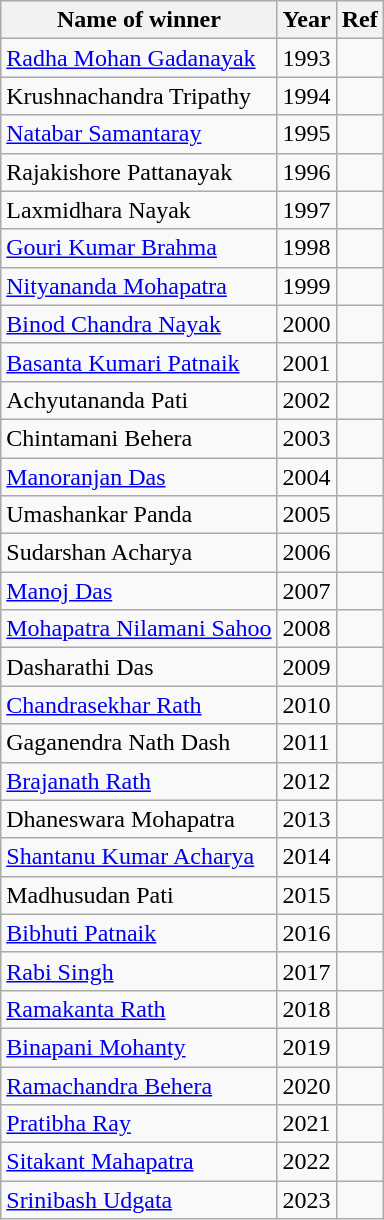<table class="wikitable sortable">
<tr>
<th>Name of winner</th>
<th>Year</th>
<th>Ref</th>
</tr>
<tr>
<td><a href='#'>Radha Mohan Gadanayak</a></td>
<td>1993</td>
<td></td>
</tr>
<tr>
<td>Krushnachandra Tripathy</td>
<td>1994</td>
<td></td>
</tr>
<tr>
<td><a href='#'>Natabar Samantaray</a></td>
<td>1995</td>
<td></td>
</tr>
<tr>
<td>Rajakishore Pattanayak</td>
<td>1996</td>
<td></td>
</tr>
<tr>
<td>Laxmidhara Nayak</td>
<td>1997</td>
<td></td>
</tr>
<tr>
<td><a href='#'>Gouri Kumar Brahma</a></td>
<td>1998</td>
<td></td>
</tr>
<tr>
<td><a href='#'>Nityananda Mohapatra</a></td>
<td>1999</td>
<td></td>
</tr>
<tr>
<td><a href='#'>Binod Chandra Nayak</a></td>
<td>2000</td>
<td></td>
</tr>
<tr>
<td><a href='#'>Basanta Kumari Patnaik</a></td>
<td>2001</td>
<td></td>
</tr>
<tr>
<td>Achyutananda Pati</td>
<td>2002</td>
<td></td>
</tr>
<tr>
<td>Chintamani Behera</td>
<td>2003</td>
<td></td>
</tr>
<tr>
<td><a href='#'>Manoranjan Das</a></td>
<td>2004</td>
<td></td>
</tr>
<tr>
<td>Umashankar Panda</td>
<td>2005</td>
<td></td>
</tr>
<tr>
<td>Sudarshan Acharya</td>
<td>2006</td>
<td></td>
</tr>
<tr>
<td><a href='#'>Manoj Das</a></td>
<td>2007</td>
<td></td>
</tr>
<tr>
<td><a href='#'>Mohapatra Nilamani Sahoo</a></td>
<td>2008</td>
<td></td>
</tr>
<tr>
<td>Dasharathi Das</td>
<td>2009</td>
<td></td>
</tr>
<tr>
<td><a href='#'>Chandrasekhar Rath</a></td>
<td>2010</td>
<td></td>
</tr>
<tr>
<td>Gaganendra Nath Dash</td>
<td>2011</td>
<td></td>
</tr>
<tr>
<td><a href='#'>Brajanath Rath</a></td>
<td>2012</td>
<td></td>
</tr>
<tr>
<td>Dhaneswara Mohapatra</td>
<td>2013</td>
<td></td>
</tr>
<tr>
<td><a href='#'>Shantanu Kumar Acharya</a></td>
<td>2014</td>
<td></td>
</tr>
<tr>
<td>Madhusudan Pati</td>
<td>2015</td>
<td></td>
</tr>
<tr>
<td><a href='#'>Bibhuti Patnaik</a></td>
<td>2016</td>
<td></td>
</tr>
<tr>
<td><a href='#'>Rabi Singh</a></td>
<td>2017</td>
<td></td>
</tr>
<tr>
<td><a href='#'>Ramakanta Rath</a></td>
<td>2018</td>
<td></td>
</tr>
<tr>
<td><a href='#'>Binapani Mohanty</a></td>
<td>2019</td>
<td></td>
</tr>
<tr>
<td><a href='#'>Ramachandra Behera</a></td>
<td>2020</td>
<td></td>
</tr>
<tr>
<td><a href='#'>Pratibha Ray</a></td>
<td>2021</td>
<td></td>
</tr>
<tr>
<td><a href='#'>Sitakant Mahapatra</a></td>
<td>2022</td>
<td></td>
</tr>
<tr>
<td><a href='#'>Srinibash Udgata</a></td>
<td>2023</td>
<td></td>
</tr>
</table>
